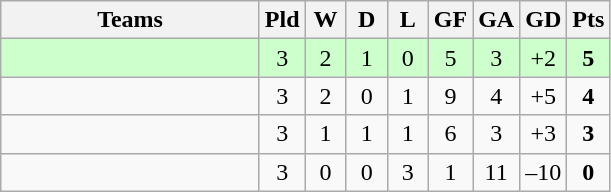<table class="wikitable" style="text-align: center;">
<tr>
<th width=165>Teams</th>
<th width=20>Pld</th>
<th width=20>W</th>
<th width=20>D</th>
<th width=20>L</th>
<th width=20>GF</th>
<th width=20>GA</th>
<th width=20>GD</th>
<th width=20>Pts</th>
</tr>
<tr align=center style="background:#ccffcc;">
<td style="text-align:left;"></td>
<td>3</td>
<td>2</td>
<td>1</td>
<td>0</td>
<td>5</td>
<td>3</td>
<td>+2</td>
<td><strong>5</strong></td>
</tr>
<tr align=center>
<td style="text-align:left;"></td>
<td>3</td>
<td>2</td>
<td>0</td>
<td>1</td>
<td>9</td>
<td>4</td>
<td>+5</td>
<td><strong>4</strong></td>
</tr>
<tr align=center>
<td style="text-align:left;"></td>
<td>3</td>
<td>1</td>
<td>1</td>
<td>1</td>
<td>6</td>
<td>3</td>
<td>+3</td>
<td><strong>3</strong></td>
</tr>
<tr align=center>
<td style="text-align:left;"></td>
<td>3</td>
<td>0</td>
<td>0</td>
<td>3</td>
<td>1</td>
<td>11</td>
<td>–10</td>
<td><strong>0</strong></td>
</tr>
</table>
